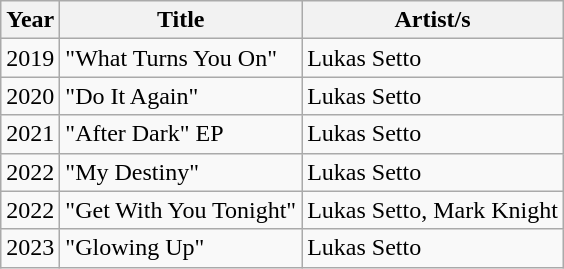<table class="wikitable">
<tr>
<th>Year</th>
<th>Title</th>
<th>Artist/s</th>
</tr>
<tr>
<td>2019</td>
<td>"What Turns You On"</td>
<td>Lukas Setto</td>
</tr>
<tr>
<td>2020</td>
<td>"Do It Again"</td>
<td>Lukas Setto</td>
</tr>
<tr>
<td>2021</td>
<td>"After Dark" EP</td>
<td>Lukas Setto</td>
</tr>
<tr>
<td>2022</td>
<td>"My Destiny"</td>
<td>Lukas Setto</td>
</tr>
<tr>
<td>2022</td>
<td>"Get With You Tonight"</td>
<td>Lukas Setto, Mark Knight</td>
</tr>
<tr>
<td>2023</td>
<td>"Glowing Up"</td>
<td>Lukas Setto</td>
</tr>
</table>
